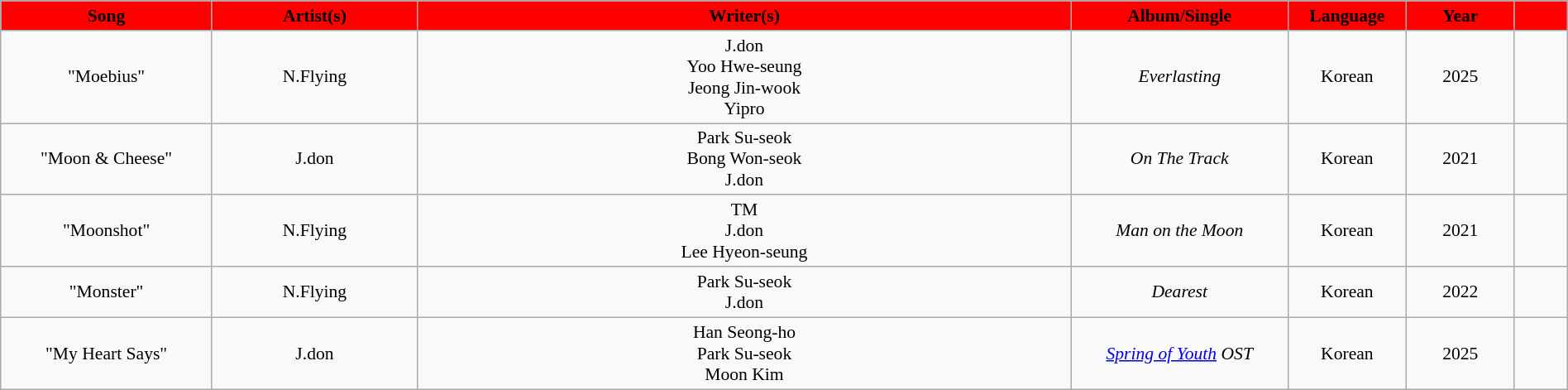<table class="wikitable" style="margin:0.5em auto; clear:both; font-size:.9em; text-align:center; width:100%">
<tr>
<th style="width:200px; background:#FF0000;">Song</th>
<th style="width:200px; background:#FF0000;">Artist(s)</th>
<th style="width:700px; background:#FF0000;">Writer(s)</th>
<th style="width:200px; background:#FF0000;">Album/Single</th>
<th style="width:100px; background:#FF0000;">Language</th>
<th style="width:100px; background:#FF0000;">Year</th>
<th style="width:50px;  background:#FF0000;"></th>
</tr>
<tr>
<td>"Moebius" </td>
<td>N.Flying</td>
<td>J.don <br> Yoo Hwe-seung <br> Jeong Jin-wook <br> Yipro</td>
<td><em>Everlasting</em></td>
<td>Korean</td>
<td>2025</td>
<td></td>
</tr>
<tr>
<td>"Moon & Cheese"</td>
<td>J.don</td>
<td>Park Su-seok <br> Bong Won-seok <br> J.don</td>
<td><em>On The Track</em></td>
<td>Korean</td>
<td>2021</td>
<td></td>
</tr>
<tr>
<td>"Moonshot"</td>
<td>N.Flying</td>
<td>TM <br> J.don <br> Lee Hyeon-seung</td>
<td><em>Man on the Moon</em></td>
<td>Korean</td>
<td>2021</td>
<td></td>
</tr>
<tr>
<td>"Monster"</td>
<td>N.Flying</td>
<td>Park Su-seok <br> J.don</td>
<td><em>Dearest</em></td>
<td>Korean</td>
<td>2022</td>
<td></td>
</tr>
<tr>
<td>"My Heart Says" </td>
<td>J.don</td>
<td>Han Seong-ho <br> Park Su-seok <br> Moon Kim</td>
<td><em><a href='#'>Spring of Youth</a> OST</em></td>
<td>Korean</td>
<td>2025</td>
<td></td>
</tr>
</table>
